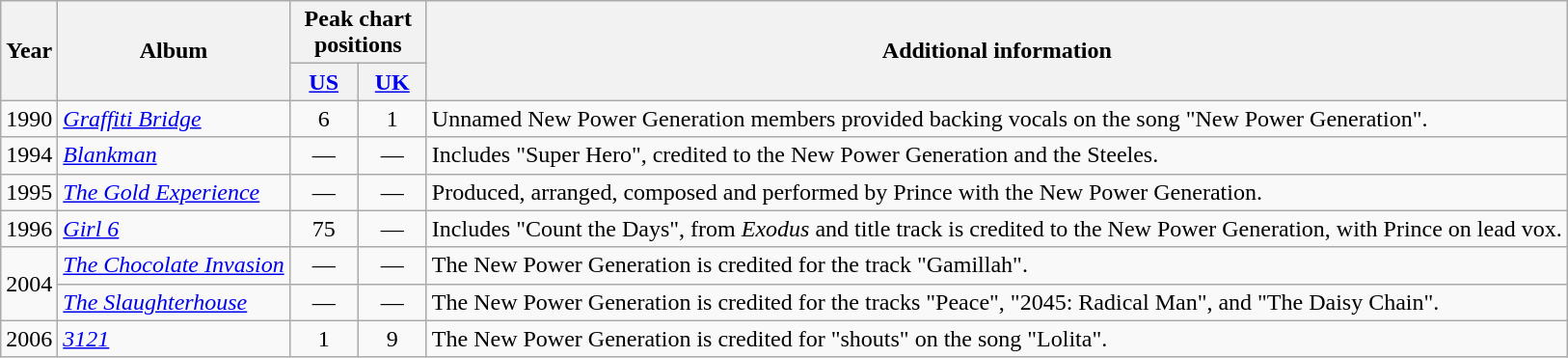<table class="wikitable">
<tr>
<th scope="col" rowspan="2">Year</th>
<th scope="col" rowspan="2">Album</th>
<th scope="col" colspan="2">Peak chart positions</th>
<th scope="col" rowspan="2">Additional information</th>
</tr>
<tr>
<th align="center" width="40"><a href='#'>US</a><br></th>
<th align="center" width="40"><a href='#'>UK</a><br></th>
</tr>
<tr>
<td align="left">1990</td>
<td align="left"><em><a href='#'>Graffiti Bridge</a></em></td>
<td align="center">6</td>
<td align="center">1</td>
<td align="left">Unnamed New Power Generation members provided backing vocals on the song "New Power Generation".</td>
</tr>
<tr>
<td align="left" rowspan="1">1994</td>
<td align="left"><em><a href='#'>Blankman</a></em></td>
<td align="center">—</td>
<td align="center">—</td>
<td align="left">Includes "Super Hero", credited to the New Power Generation and the Steeles.</td>
</tr>
<tr>
<td align="left" rowspan="1">1995</td>
<td align="left"><em><a href='#'>The Gold Experience</a></em></td>
<td align="center">—</td>
<td align="center">—</td>
<td align="left">Produced, arranged, composed and performed by Prince with the New Power Generation.</td>
</tr>
<tr>
<td align="left">1996</td>
<td align="left"><em><a href='#'>Girl 6</a></em></td>
<td align="center">75</td>
<td align="center">—</td>
<td align="left">Includes "Count the Days", from <em>Exodus</em> and title track is credited to the New Power Generation, with Prince on lead vox.</td>
</tr>
<tr>
<td align="left" rowspan="2">2004</td>
<td align="left"><em><a href='#'>The Chocolate Invasion</a></em></td>
<td align="center">—</td>
<td align="center">—</td>
<td align="left">The New Power Generation is credited for the track "Gamillah".</td>
</tr>
<tr>
<td align="left"><em><a href='#'>The Slaughterhouse</a></em></td>
<td align="center">—</td>
<td align="center">—</td>
<td align="left">The New Power Generation is credited for the tracks "Peace", "2045: Radical Man", and "The Daisy Chain".</td>
</tr>
<tr>
<td align="left">2006</td>
<td align="left"><em><a href='#'>3121</a></em></td>
<td align="center">1</td>
<td align="center">9</td>
<td align="left">The New Power Generation is credited for "shouts" on the song "Lolita".</td>
</tr>
</table>
